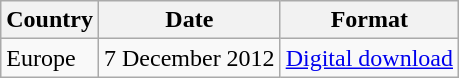<table class="wikitable plainrowheaders">
<tr>
<th scope="col">Country</th>
<th scope="col">Date</th>
<th scope="col">Format</th>
</tr>
<tr>
<td>Europe</td>
<td rowspan=2>7 December 2012</td>
<td rowspan=2><a href='#'>Digital download</a></td>
</tr>
</table>
